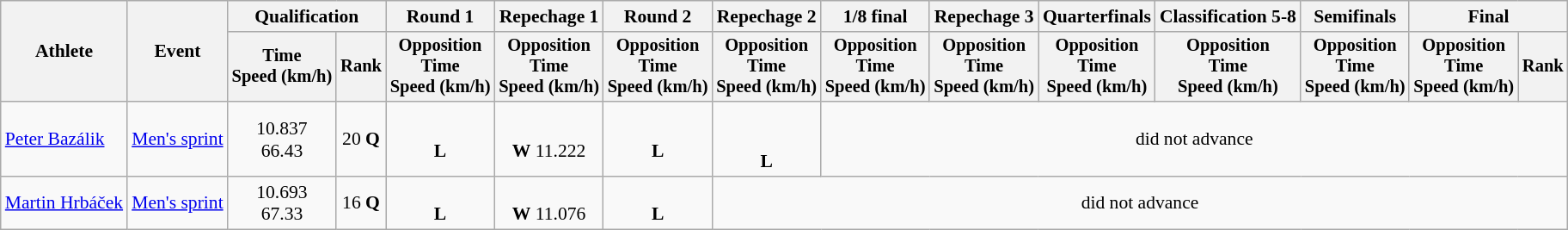<table class="wikitable" style="font-size:90%">
<tr>
<th rowspan="2">Athlete</th>
<th rowspan="2">Event</th>
<th colspan=2>Qualification</th>
<th>Round 1</th>
<th>Repechage 1</th>
<th>Round 2</th>
<th>Repechage 2</th>
<th>1/8 final</th>
<th>Repechage 3</th>
<th>Quarterfinals</th>
<th>Classification 5-8</th>
<th>Semifinals</th>
<th colspan=2>Final</th>
</tr>
<tr style="font-size:95%">
<th>Time<br>Speed (km/h)</th>
<th>Rank</th>
<th>Opposition<br>Time<br>Speed (km/h)</th>
<th>Opposition<br>Time<br>Speed (km/h)</th>
<th>Opposition<br>Time<br>Speed (km/h)</th>
<th>Opposition<br>Time<br>Speed (km/h)</th>
<th>Opposition<br>Time<br>Speed (km/h)</th>
<th>Opposition<br>Time<br>Speed (km/h)</th>
<th>Opposition<br>Time<br>Speed (km/h)</th>
<th>Opposition<br>Time<br>Speed (km/h)</th>
<th>Opposition<br>Time<br>Speed (km/h)</th>
<th>Opposition<br>Time<br>Speed (km/h)</th>
<th>Rank</th>
</tr>
<tr align=center>
<td align=left><a href='#'>Peter Bazálik</a></td>
<td align=left><a href='#'>Men's sprint</a></td>
<td>10.837 <br>66.43</td>
<td>20 <strong>Q</strong></td>
<td><br><strong>L</strong></td>
<td><br><strong>W</strong> 11.222</td>
<td><br><strong>L</strong></td>
<td><br><br><strong>L</strong></td>
<td colspan=7>did not advance</td>
</tr>
<tr align=center>
<td align=left><a href='#'>Martin Hrbáček</a></td>
<td align=left><a href='#'>Men's sprint</a></td>
<td>10.693<br>67.33</td>
<td>16 <strong>Q</strong></td>
<td><br><strong>L</strong></td>
<td><br><strong>W</strong> 11.076</td>
<td><br><strong>L</strong></td>
<td colspan=8>did not advance</td>
</tr>
</table>
